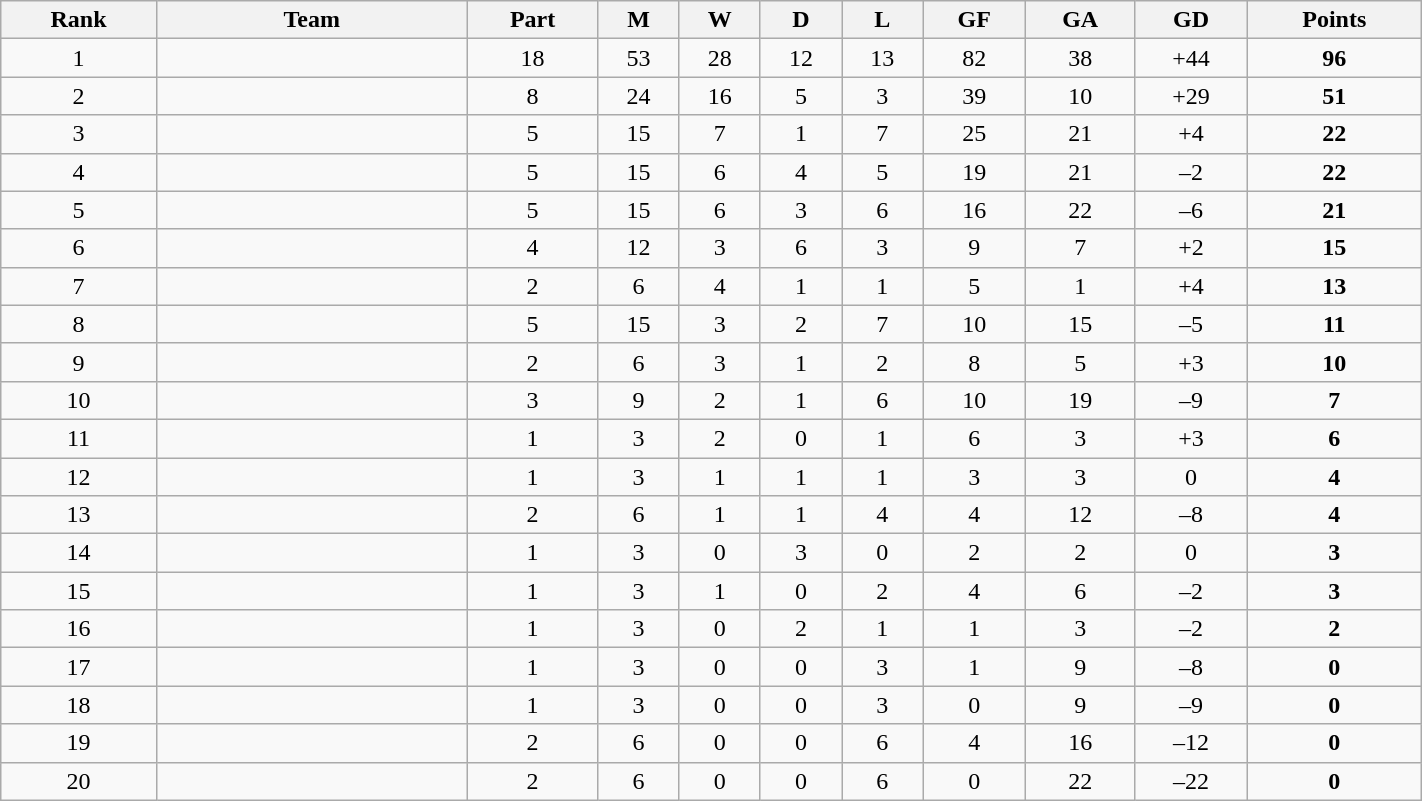<table class="wikitable sortable" width=75% style="text-align:center">
<tr>
<th>Rank</th>
<th width=200>Team</th>
<th>Part</th>
<th>M</th>
<th>W</th>
<th>D</th>
<th>L</th>
<th>GF</th>
<th>GA</th>
<th>GD</th>
<th>Points</th>
</tr>
<tr>
<td>1</td>
<td align=left></td>
<td>18</td>
<td>53</td>
<td>28</td>
<td>12</td>
<td>13</td>
<td>82</td>
<td>38</td>
<td>+44</td>
<td><strong>96</strong></td>
</tr>
<tr>
<td>2</td>
<td align=left></td>
<td>8</td>
<td>24</td>
<td>16</td>
<td>5</td>
<td>3</td>
<td>39</td>
<td>10</td>
<td>+29</td>
<td><strong>51</strong></td>
</tr>
<tr>
<td>3</td>
<td align=left></td>
<td>5</td>
<td>15</td>
<td>7</td>
<td>1</td>
<td>7</td>
<td>25</td>
<td>21</td>
<td>+4</td>
<td><strong>22</strong></td>
</tr>
<tr>
<td>4</td>
<td align=left></td>
<td>5</td>
<td>15</td>
<td>6</td>
<td>4</td>
<td>5</td>
<td>19</td>
<td>21</td>
<td>–2</td>
<td><strong>22</strong></td>
</tr>
<tr>
<td>5</td>
<td align=left></td>
<td>5</td>
<td>15</td>
<td>6</td>
<td>3</td>
<td>6</td>
<td>16</td>
<td>22</td>
<td>–6</td>
<td><strong>21</strong></td>
</tr>
<tr>
<td>6</td>
<td align=left></td>
<td>4</td>
<td>12</td>
<td>3</td>
<td>6</td>
<td>3</td>
<td>9</td>
<td>7</td>
<td>+2</td>
<td><strong>15</strong></td>
</tr>
<tr>
<td>7</td>
<td align=left></td>
<td>2</td>
<td>6</td>
<td>4</td>
<td>1</td>
<td>1</td>
<td>5</td>
<td>1</td>
<td>+4</td>
<td><strong>13</strong></td>
</tr>
<tr>
<td>8</td>
<td align=left></td>
<td>5</td>
<td>15</td>
<td>3</td>
<td>2</td>
<td>7</td>
<td>10</td>
<td>15</td>
<td>–5</td>
<td><strong>11</strong></td>
</tr>
<tr>
<td>9</td>
<td align=left></td>
<td>2</td>
<td>6</td>
<td>3</td>
<td>1</td>
<td>2</td>
<td>8</td>
<td>5</td>
<td>+3</td>
<td><strong>10</strong></td>
</tr>
<tr>
<td>10</td>
<td align=left></td>
<td>3</td>
<td>9</td>
<td>2</td>
<td>1</td>
<td>6</td>
<td>10</td>
<td>19</td>
<td>–9</td>
<td><strong>7</strong></td>
</tr>
<tr>
<td>11</td>
<td align=left></td>
<td>1</td>
<td>3</td>
<td>2</td>
<td>0</td>
<td>1</td>
<td>6</td>
<td>3</td>
<td>+3</td>
<td><strong>6</strong></td>
</tr>
<tr>
<td>12</td>
<td align=left></td>
<td>1</td>
<td>3</td>
<td>1</td>
<td>1</td>
<td>1</td>
<td>3</td>
<td>3</td>
<td>0</td>
<td><strong>4</strong></td>
</tr>
<tr>
<td>13</td>
<td align=left></td>
<td>2</td>
<td>6</td>
<td>1</td>
<td>1</td>
<td>4</td>
<td>4</td>
<td>12</td>
<td>–8</td>
<td><strong>4</strong></td>
</tr>
<tr>
<td>14</td>
<td align=left></td>
<td>1</td>
<td>3</td>
<td>0</td>
<td>3</td>
<td>0</td>
<td>2</td>
<td>2</td>
<td>0</td>
<td><strong>3</strong></td>
</tr>
<tr>
<td>15</td>
<td align=left></td>
<td>1</td>
<td>3</td>
<td>1</td>
<td>0</td>
<td>2</td>
<td>4</td>
<td>6</td>
<td>–2</td>
<td><strong>3</strong></td>
</tr>
<tr>
<td>16</td>
<td align=left></td>
<td>1</td>
<td>3</td>
<td>0</td>
<td>2</td>
<td>1</td>
<td>1</td>
<td>3</td>
<td>–2</td>
<td><strong>2</strong></td>
</tr>
<tr>
<td>17</td>
<td align=left></td>
<td>1</td>
<td>3</td>
<td>0</td>
<td>0</td>
<td>3</td>
<td>1</td>
<td>9</td>
<td>–8</td>
<td><strong>0</strong></td>
</tr>
<tr>
<td>18</td>
<td align=left></td>
<td>1</td>
<td>3</td>
<td>0</td>
<td>0</td>
<td>3</td>
<td>0</td>
<td>9</td>
<td>–9</td>
<td><strong>0</strong></td>
</tr>
<tr>
<td>19</td>
<td align=left></td>
<td>2</td>
<td>6</td>
<td>0</td>
<td>0</td>
<td>6</td>
<td>4</td>
<td>16</td>
<td>–12</td>
<td><strong>0</strong></td>
</tr>
<tr>
<td>20</td>
<td align=left></td>
<td>2</td>
<td>6</td>
<td>0</td>
<td>0</td>
<td>6</td>
<td>0</td>
<td>22</td>
<td>–22</td>
<td><strong>0</strong></td>
</tr>
</table>
